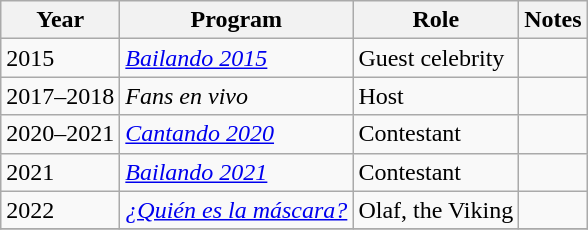<table class="wikitable">
<tr>
<th>Year</th>
<th>Program</th>
<th>Role</th>
<th>Notes</th>
</tr>
<tr>
<td>2015</td>
<td><em><a href='#'>Bailando 2015</a></em></td>
<td>Guest celebrity</td>
<td></td>
</tr>
<tr>
<td>2017–2018</td>
<td><em>Fans en vivo</em></td>
<td>Host</td>
<td></td>
</tr>
<tr>
<td>2020–2021</td>
<td><em><a href='#'>Cantando 2020</a></em></td>
<td>Contestant</td>
<td></td>
</tr>
<tr>
<td>2021</td>
<td><em><a href='#'>Bailando 2021</a></em></td>
<td>Contestant</td>
<td></td>
</tr>
<tr>
<td>2022</td>
<td><em><a href='#'>¿Quién es la máscara?</a></em></td>
<td>Olaf, the Viking</td>
<td></td>
</tr>
<tr>
</tr>
</table>
